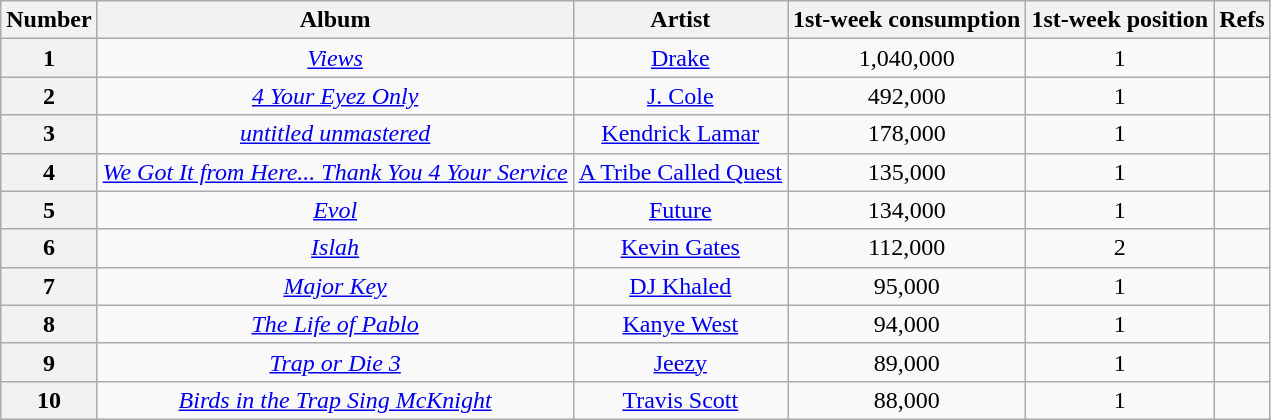<table class="wikitable sortable" style="text-align:center;">
<tr>
<th scope="col">Number</th>
<th scope="col">Album</th>
<th scope="col">Artist</th>
<th scope="col">1st-week consumption</th>
<th scope="col">1st-week position</th>
<th scope="col">Refs</th>
</tr>
<tr>
<th scope="row">1</th>
<td><em><a href='#'>Views</a></em></td>
<td><a href='#'>Drake</a></td>
<td>1,040,000</td>
<td>1</td>
<td></td>
</tr>
<tr>
<th scope="row">2</th>
<td><em><a href='#'>4 Your Eyez Only</a></em></td>
<td><a href='#'>J. Cole</a></td>
<td>492,000</td>
<td>1</td>
<td></td>
</tr>
<tr>
<th scope="row">3</th>
<td><em><a href='#'>untitled unmastered</a></em></td>
<td><a href='#'>Kendrick Lamar</a></td>
<td>178,000</td>
<td>1</td>
<td></td>
</tr>
<tr>
<th scope="row">4</th>
<td><em><a href='#'>We Got It from Here... Thank You 4 Your Service</a></em></td>
<td><a href='#'>A Tribe Called Quest</a></td>
<td>135,000</td>
<td>1</td>
<td></td>
</tr>
<tr>
<th scope="row">5</th>
<td><em><a href='#'>Evol</a></em></td>
<td><a href='#'>Future</a></td>
<td>134,000</td>
<td>1</td>
<td></td>
</tr>
<tr>
<th scope="row">6</th>
<td><em><a href='#'>Islah</a></em></td>
<td><a href='#'>Kevin Gates</a></td>
<td>112,000</td>
<td>2</td>
<td></td>
</tr>
<tr>
<th scope="row">7</th>
<td><em><a href='#'>Major Key</a></em></td>
<td><a href='#'>DJ Khaled</a></td>
<td>95,000</td>
<td>1</td>
<td></td>
</tr>
<tr>
<th scope="row">8</th>
<td><em><a href='#'>The Life of Pablo</a></em></td>
<td><a href='#'>Kanye West</a></td>
<td>94,000</td>
<td>1</td>
<td></td>
</tr>
<tr>
<th scope="row">9</th>
<td><em><a href='#'>Trap or Die 3</a></em></td>
<td><a href='#'>Jeezy</a></td>
<td>89,000</td>
<td>1</td>
<td></td>
</tr>
<tr>
<th scope="row">10</th>
<td><em><a href='#'>Birds in the Trap Sing McKnight</a></em></td>
<td><a href='#'>Travis Scott</a></td>
<td>88,000</td>
<td>1</td>
<td></td>
</tr>
</table>
